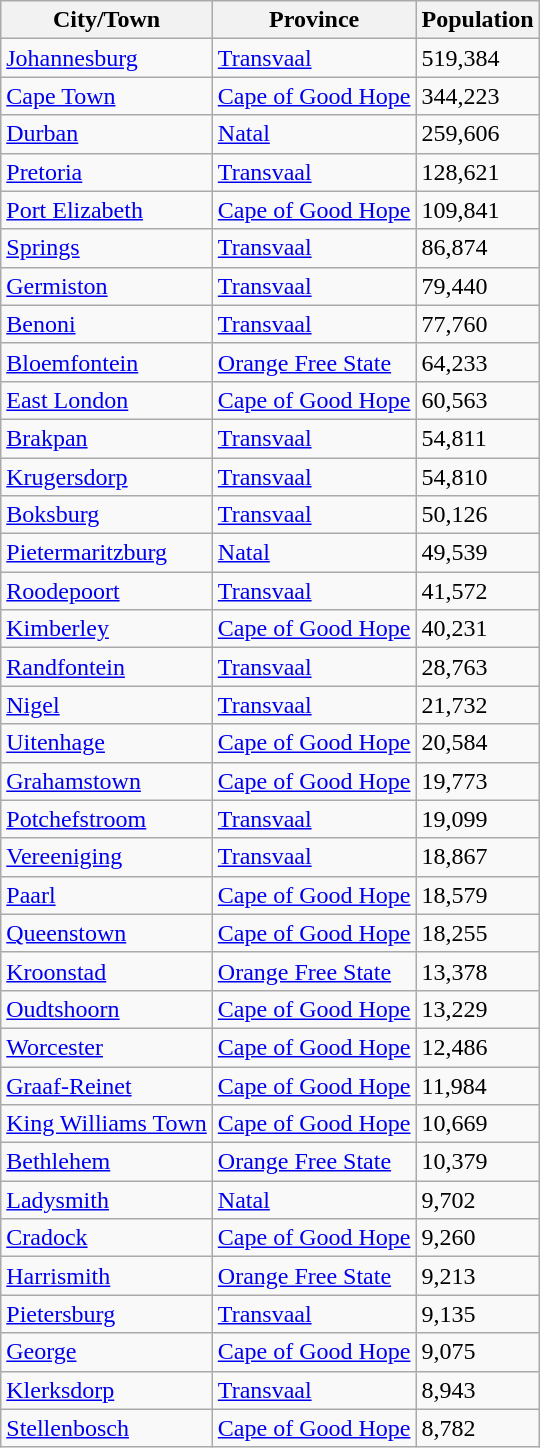<table class="wikitable">
<tr>
<th>City/Town</th>
<th>Province</th>
<th>Population</th>
</tr>
<tr>
<td><a href='#'>Johannesburg</a></td>
<td><a href='#'>Transvaal</a></td>
<td>519,384</td>
</tr>
<tr>
<td><a href='#'>Cape Town</a></td>
<td><a href='#'>Cape of Good Hope</a></td>
<td>344,223</td>
</tr>
<tr>
<td><a href='#'>Durban</a></td>
<td><a href='#'>Natal</a></td>
<td>259,606</td>
</tr>
<tr>
<td><a href='#'>Pretoria</a></td>
<td><a href='#'>Transvaal</a></td>
<td>128,621</td>
</tr>
<tr>
<td><a href='#'>Port Elizabeth</a></td>
<td><a href='#'>Cape of Good Hope</a></td>
<td>109,841</td>
</tr>
<tr>
<td><a href='#'>Springs</a></td>
<td><a href='#'>Transvaal</a></td>
<td>86,874</td>
</tr>
<tr>
<td><a href='#'>Germiston</a></td>
<td><a href='#'>Transvaal</a></td>
<td>79,440</td>
</tr>
<tr>
<td><a href='#'>Benoni</a></td>
<td><a href='#'>Transvaal</a></td>
<td>77,760</td>
</tr>
<tr>
<td><a href='#'>Bloemfontein</a></td>
<td><a href='#'>Orange Free State</a></td>
<td>64,233</td>
</tr>
<tr>
<td><a href='#'>East London</a></td>
<td><a href='#'>Cape of Good Hope</a></td>
<td>60,563</td>
</tr>
<tr>
<td><a href='#'>Brakpan</a></td>
<td><a href='#'>Transvaal</a></td>
<td>54,811</td>
</tr>
<tr>
<td><a href='#'>Krugersdorp</a></td>
<td><a href='#'>Transvaal</a></td>
<td>54,810</td>
</tr>
<tr>
<td><a href='#'>Boksburg</a></td>
<td><a href='#'>Transvaal</a></td>
<td>50,126</td>
</tr>
<tr>
<td><a href='#'>Pietermaritzburg</a></td>
<td><a href='#'>Natal</a></td>
<td>49,539</td>
</tr>
<tr>
<td><a href='#'>Roodepoort</a></td>
<td><a href='#'>Transvaal</a></td>
<td>41,572</td>
</tr>
<tr>
<td><a href='#'>Kimberley</a></td>
<td><a href='#'>Cape of Good Hope</a></td>
<td>40,231</td>
</tr>
<tr>
<td><a href='#'>Randfontein</a></td>
<td><a href='#'>Transvaal</a></td>
<td>28,763</td>
</tr>
<tr>
<td><a href='#'>Nigel</a></td>
<td><a href='#'>Transvaal</a></td>
<td>21,732</td>
</tr>
<tr>
<td><a href='#'>Uitenhage</a></td>
<td><a href='#'>Cape of Good Hope</a></td>
<td>20,584</td>
</tr>
<tr>
<td><a href='#'>Grahamstown</a></td>
<td><a href='#'>Cape of Good Hope</a></td>
<td>19,773</td>
</tr>
<tr>
<td><a href='#'>Potchefstroom</a></td>
<td><a href='#'>Transvaal</a></td>
<td>19,099</td>
</tr>
<tr>
<td><a href='#'>Vereeniging</a></td>
<td><a href='#'>Transvaal</a></td>
<td>18,867</td>
</tr>
<tr>
<td><a href='#'>Paarl</a></td>
<td><a href='#'>Cape of Good Hope</a></td>
<td>18,579</td>
</tr>
<tr>
<td><a href='#'>Queenstown</a></td>
<td><a href='#'>Cape of Good Hope</a></td>
<td>18,255</td>
</tr>
<tr>
<td><a href='#'>Kroonstad</a></td>
<td><a href='#'>Orange Free State</a></td>
<td>13,378</td>
</tr>
<tr>
<td><a href='#'>Oudtshoorn</a></td>
<td><a href='#'>Cape of Good Hope</a></td>
<td>13,229</td>
</tr>
<tr>
<td><a href='#'>Worcester</a></td>
<td><a href='#'>Cape of Good Hope</a></td>
<td>12,486</td>
</tr>
<tr>
<td><a href='#'>Graaf-Reinet</a></td>
<td><a href='#'>Cape of Good Hope</a></td>
<td>11,984</td>
</tr>
<tr>
<td><a href='#'>King Williams Town</a></td>
<td><a href='#'>Cape of Good Hope</a></td>
<td>10,669</td>
</tr>
<tr>
<td><a href='#'>Bethlehem</a></td>
<td><a href='#'>Orange Free State</a></td>
<td>10,379</td>
</tr>
<tr>
<td><a href='#'>Ladysmith</a></td>
<td><a href='#'>Natal</a></td>
<td>9,702</td>
</tr>
<tr>
<td><a href='#'>Cradock</a></td>
<td><a href='#'>Cape of Good Hope</a></td>
<td>9,260</td>
</tr>
<tr>
<td><a href='#'>Harrismith</a></td>
<td><a href='#'>Orange Free State</a></td>
<td>9,213</td>
</tr>
<tr>
<td><a href='#'>Pietersburg</a></td>
<td><a href='#'>Transvaal</a></td>
<td>9,135</td>
</tr>
<tr>
<td><a href='#'>George</a></td>
<td><a href='#'>Cape of Good Hope</a></td>
<td>9,075</td>
</tr>
<tr>
<td><a href='#'>Klerksdorp</a></td>
<td><a href='#'>Transvaal</a></td>
<td>8,943</td>
</tr>
<tr>
<td><a href='#'>Stellenbosch</a></td>
<td><a href='#'>Cape of Good Hope</a></td>
<td>8,782</td>
</tr>
</table>
